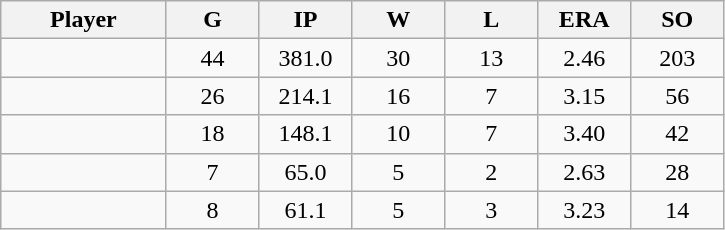<table class="wikitable sortable">
<tr>
<th bgcolor="#DDDDFF" width="16%">Player</th>
<th bgcolor="#DDDDFF" width="9%">G</th>
<th bgcolor="#DDDDFF" width="9%">IP</th>
<th bgcolor="#DDDDFF" width="9%">W</th>
<th bgcolor="#DDDDFF" width="9%">L</th>
<th bgcolor="#DDDDFF" width="9%">ERA</th>
<th bgcolor="#DDDDFF" width="9%">SO</th>
</tr>
<tr align="center">
<td></td>
<td>44</td>
<td>381.0</td>
<td>30</td>
<td>13</td>
<td>2.46</td>
<td>203</td>
</tr>
<tr align="center">
<td></td>
<td>26</td>
<td>214.1</td>
<td>16</td>
<td>7</td>
<td>3.15</td>
<td>56</td>
</tr>
<tr align="center">
<td></td>
<td>18</td>
<td>148.1</td>
<td>10</td>
<td>7</td>
<td>3.40</td>
<td>42</td>
</tr>
<tr align="center">
<td></td>
<td>7</td>
<td>65.0</td>
<td>5</td>
<td>2</td>
<td>2.63</td>
<td>28</td>
</tr>
<tr align="center">
<td></td>
<td>8</td>
<td>61.1</td>
<td>5</td>
<td>3</td>
<td>3.23</td>
<td>14</td>
</tr>
</table>
